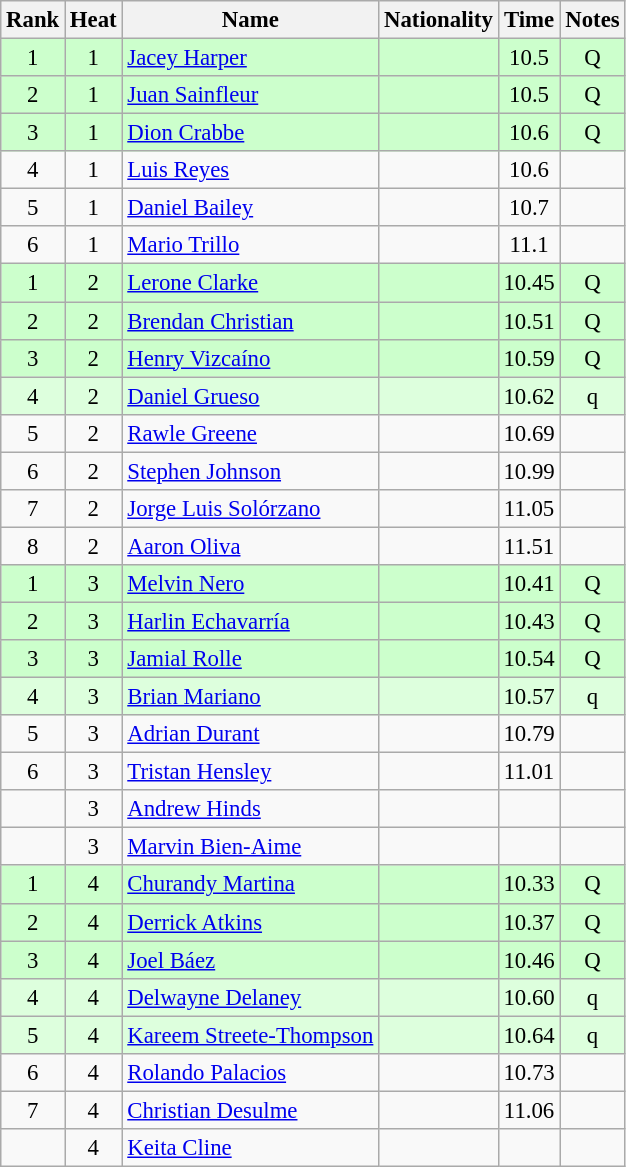<table class="wikitable sortable" style="text-align:center; font-size:95%">
<tr>
<th>Rank</th>
<th>Heat</th>
<th>Name</th>
<th>Nationality</th>
<th>Time</th>
<th>Notes</th>
</tr>
<tr bgcolor=ccffcc>
<td>1</td>
<td>1</td>
<td align=left><a href='#'>Jacey Harper</a></td>
<td align=left></td>
<td>10.5</td>
<td>Q</td>
</tr>
<tr bgcolor=ccffcc>
<td>2</td>
<td>1</td>
<td align=left><a href='#'>Juan Sainfleur</a></td>
<td align=left></td>
<td>10.5</td>
<td>Q</td>
</tr>
<tr bgcolor=ccffcc>
<td>3</td>
<td>1</td>
<td align=left><a href='#'>Dion Crabbe</a></td>
<td align=left></td>
<td>10.6</td>
<td>Q</td>
</tr>
<tr>
<td>4</td>
<td>1</td>
<td align=left><a href='#'>Luis Reyes</a></td>
<td align=left></td>
<td>10.6</td>
<td></td>
</tr>
<tr>
<td>5</td>
<td>1</td>
<td align=left><a href='#'>Daniel Bailey</a></td>
<td align=left></td>
<td>10.7</td>
<td></td>
</tr>
<tr>
<td>6</td>
<td>1</td>
<td align=left><a href='#'>Mario Trillo</a></td>
<td align=left></td>
<td>11.1</td>
<td></td>
</tr>
<tr bgcolor=ccffcc>
<td>1</td>
<td>2</td>
<td align=left><a href='#'>Lerone Clarke</a></td>
<td align=left></td>
<td>10.45</td>
<td>Q</td>
</tr>
<tr bgcolor=ccffcc>
<td>2</td>
<td>2</td>
<td align=left><a href='#'>Brendan Christian</a></td>
<td align=left></td>
<td>10.51</td>
<td>Q</td>
</tr>
<tr bgcolor=ccffcc>
<td>3</td>
<td>2</td>
<td align=left><a href='#'>Henry Vizcaíno</a></td>
<td align=left></td>
<td>10.59</td>
<td>Q</td>
</tr>
<tr bgcolor=ddffdd>
<td>4</td>
<td>2</td>
<td align=left><a href='#'>Daniel Grueso</a></td>
<td align=left></td>
<td>10.62</td>
<td>q</td>
</tr>
<tr>
<td>5</td>
<td>2</td>
<td align=left><a href='#'>Rawle Greene</a></td>
<td align=left></td>
<td>10.69</td>
<td></td>
</tr>
<tr>
<td>6</td>
<td>2</td>
<td align=left><a href='#'>Stephen Johnson</a></td>
<td align=left></td>
<td>10.99</td>
<td></td>
</tr>
<tr>
<td>7</td>
<td>2</td>
<td align=left><a href='#'>Jorge Luis Solórzano</a></td>
<td align=left></td>
<td>11.05</td>
<td></td>
</tr>
<tr>
<td>8</td>
<td>2</td>
<td align=left><a href='#'>Aaron Oliva</a></td>
<td align=left></td>
<td>11.51</td>
<td></td>
</tr>
<tr bgcolor=ccffcc>
<td>1</td>
<td>3</td>
<td align=left><a href='#'>Melvin Nero</a></td>
<td align=left></td>
<td>10.41</td>
<td>Q</td>
</tr>
<tr bgcolor=ccffcc>
<td>2</td>
<td>3</td>
<td align=left><a href='#'>Harlin Echavarría</a></td>
<td align=left></td>
<td>10.43</td>
<td>Q</td>
</tr>
<tr bgcolor=ccffcc>
<td>3</td>
<td>3</td>
<td align=left><a href='#'>Jamial Rolle</a></td>
<td align=left></td>
<td>10.54</td>
<td>Q</td>
</tr>
<tr bgcolor=ddffdd>
<td>4</td>
<td>3</td>
<td align=left><a href='#'>Brian Mariano</a></td>
<td align=left></td>
<td>10.57</td>
<td>q</td>
</tr>
<tr>
<td>5</td>
<td>3</td>
<td align=left><a href='#'>Adrian Durant</a></td>
<td align=left></td>
<td>10.79</td>
<td></td>
</tr>
<tr>
<td>6</td>
<td>3</td>
<td align=left><a href='#'>Tristan Hensley</a></td>
<td align=left></td>
<td>11.01</td>
<td></td>
</tr>
<tr>
<td></td>
<td>3</td>
<td align=left><a href='#'>Andrew Hinds</a></td>
<td align=left></td>
<td></td>
<td></td>
</tr>
<tr>
<td></td>
<td>3</td>
<td align=left><a href='#'>Marvin Bien-Aime</a></td>
<td align=left></td>
<td></td>
<td></td>
</tr>
<tr bgcolor=ccffcc>
<td>1</td>
<td>4</td>
<td align=left><a href='#'>Churandy Martina</a></td>
<td align=left></td>
<td>10.33</td>
<td>Q</td>
</tr>
<tr bgcolor=ccffcc>
<td>2</td>
<td>4</td>
<td align=left><a href='#'>Derrick Atkins</a></td>
<td align=left></td>
<td>10.37</td>
<td>Q</td>
</tr>
<tr bgcolor=ccffcc>
<td>3</td>
<td>4</td>
<td align=left><a href='#'>Joel Báez</a></td>
<td align=left></td>
<td>10.46</td>
<td>Q</td>
</tr>
<tr bgcolor=ddffdd>
<td>4</td>
<td>4</td>
<td align=left><a href='#'>Delwayne Delaney</a></td>
<td align=left></td>
<td>10.60</td>
<td>q</td>
</tr>
<tr bgcolor=ddffdd>
<td>5</td>
<td>4</td>
<td align=left><a href='#'>Kareem Streete-Thompson</a></td>
<td align=left></td>
<td>10.64</td>
<td>q</td>
</tr>
<tr>
<td>6</td>
<td>4</td>
<td align=left><a href='#'>Rolando Palacios</a></td>
<td align=left></td>
<td>10.73</td>
<td></td>
</tr>
<tr>
<td>7</td>
<td>4</td>
<td align=left><a href='#'>Christian Desulme</a></td>
<td align=left></td>
<td>11.06</td>
<td></td>
</tr>
<tr>
<td></td>
<td>4</td>
<td align=left><a href='#'>Keita Cline</a></td>
<td align=left></td>
<td></td>
<td></td>
</tr>
</table>
